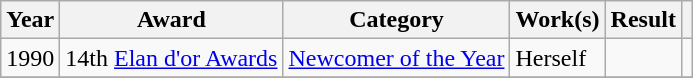<table class="wikitable">
<tr>
<th>Year</th>
<th>Award</th>
<th>Category</th>
<th>Work(s)</th>
<th>Result</th>
<th></th>
</tr>
<tr>
<td>1990</td>
<td>14th <a href='#'>Elan d'or Awards</a></td>
<td><a href='#'>Newcomer of the Year</a></td>
<td>Herself</td>
<td></td>
<td></td>
</tr>
<tr>
</tr>
</table>
